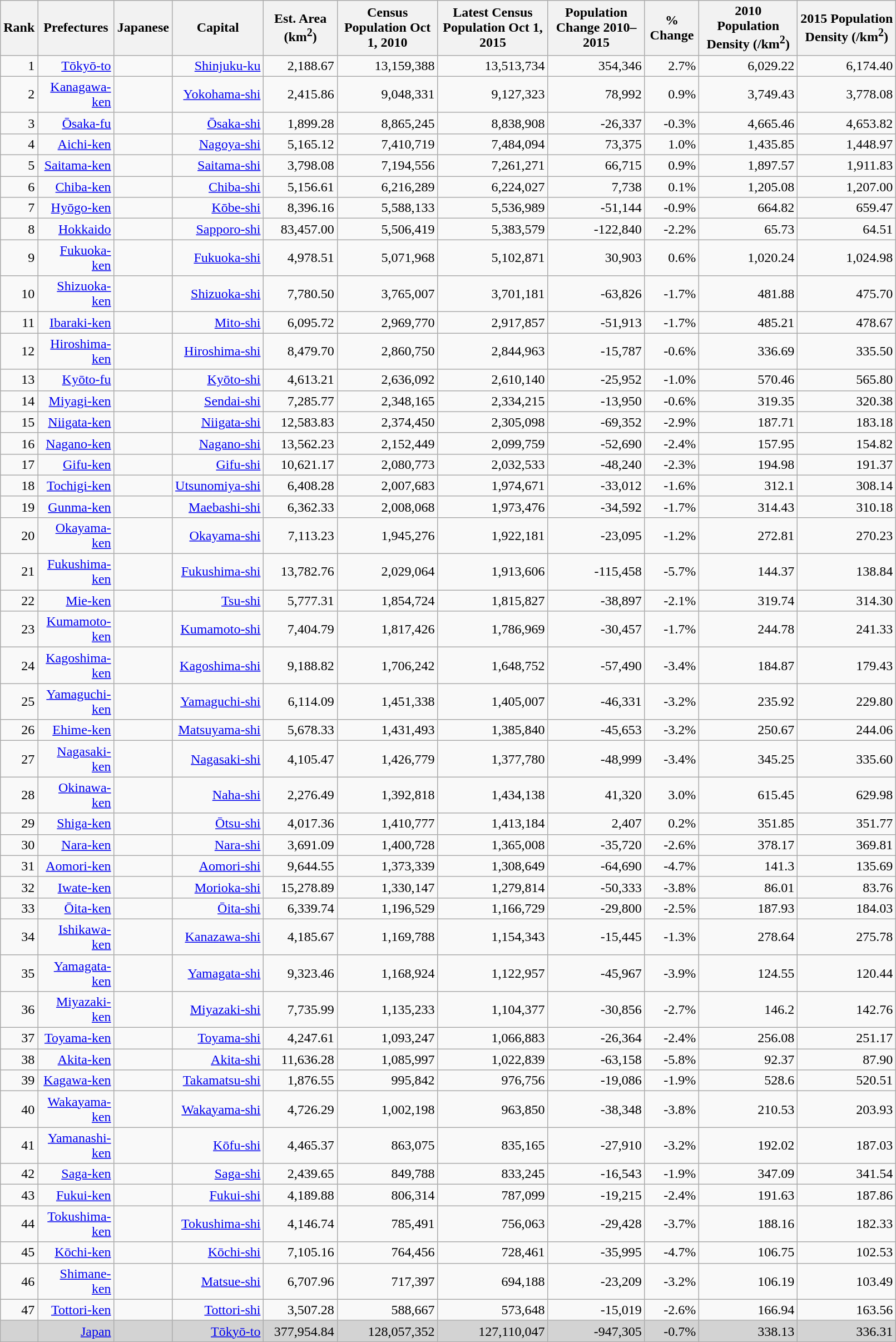<table class="wikitable sortable" style="text-align:right;width:85%;">
<tr>
<th>Rank</th>
<th>Prefectures</th>
<th>Japanese</th>
<th>Capital</th>
<th>Est. Area (km<sup>2</sup>)</th>
<th>Census Population Oct 1, 2010</th>
<th>Latest Census Population Oct 1, 2015</th>
<th>Population Change 2010–2015</th>
<th>% Change</th>
<th>2010 Population Density (/km<sup>2</sup>)</th>
<th>2015 Population Density (/km<sup>2</sup>)</th>
</tr>
<tr>
<td>1</td>
<td><a href='#'>Tōkyō-to</a></td>
<td></td>
<td><a href='#'>Shinjuku-ku</a></td>
<td>2,188.67</td>
<td>13,159,388</td>
<td>13,513,734</td>
<td>354,346</td>
<td>2.7%</td>
<td>6,029.22</td>
<td>6,174.40</td>
</tr>
<tr>
<td>2</td>
<td><a href='#'>Kanagawa-ken</a></td>
<td></td>
<td><a href='#'>Yokohama-shi</a></td>
<td>2,415.86</td>
<td>9,048,331</td>
<td>9,127,323</td>
<td>78,992</td>
<td>0.9%</td>
<td>3,749.43</td>
<td>3,778.08</td>
</tr>
<tr>
<td>3</td>
<td><a href='#'>Ōsaka-fu</a></td>
<td></td>
<td><a href='#'>Ōsaka-shi</a></td>
<td>1,899.28</td>
<td>8,865,245</td>
<td>8,838,908</td>
<td>-26,337</td>
<td>-0.3%</td>
<td>4,665.46</td>
<td>4,653.82</td>
</tr>
<tr>
<td>4</td>
<td><a href='#'>Aichi-ken</a></td>
<td></td>
<td><a href='#'>Nagoya-shi</a></td>
<td>5,165.12</td>
<td>7,410,719</td>
<td>7,484,094</td>
<td>73,375</td>
<td>1.0%</td>
<td>1,435.85</td>
<td>1,448.97</td>
</tr>
<tr>
<td>5</td>
<td><a href='#'>Saitama-ken</a></td>
<td></td>
<td><a href='#'>Saitama-shi</a></td>
<td>3,798.08</td>
<td>7,194,556</td>
<td>7,261,271</td>
<td>66,715</td>
<td>0.9%</td>
<td>1,897.57</td>
<td>1,911.83</td>
</tr>
<tr>
<td>6</td>
<td><a href='#'>Chiba-ken</a></td>
<td></td>
<td><a href='#'>Chiba-shi</a></td>
<td>5,156.61</td>
<td>6,216,289</td>
<td>6,224,027</td>
<td>7,738</td>
<td>0.1%</td>
<td>1,205.08</td>
<td>1,207.00</td>
</tr>
<tr>
<td>7</td>
<td><a href='#'>Hyōgo-ken</a></td>
<td></td>
<td><a href='#'>Kōbe-shi</a></td>
<td>8,396.16</td>
<td>5,588,133</td>
<td>5,536,989</td>
<td>-51,144</td>
<td>-0.9%</td>
<td>664.82</td>
<td>659.47</td>
</tr>
<tr>
<td>8</td>
<td><a href='#'>Hokkaido</a></td>
<td></td>
<td><a href='#'>Sapporo-shi</a></td>
<td>83,457.00</td>
<td>5,506,419</td>
<td>5,383,579</td>
<td>-122,840</td>
<td>-2.2%</td>
<td>65.73</td>
<td>64.51</td>
</tr>
<tr>
<td>9</td>
<td><a href='#'>Fukuoka-ken</a></td>
<td></td>
<td><a href='#'>Fukuoka-shi</a></td>
<td>4,978.51</td>
<td>5,071,968</td>
<td>5,102,871</td>
<td>30,903</td>
<td>0.6%</td>
<td>1,020.24</td>
<td>1,024.98</td>
</tr>
<tr>
<td>10</td>
<td><a href='#'>Shizuoka-ken</a></td>
<td></td>
<td><a href='#'>Shizuoka-shi</a></td>
<td>7,780.50</td>
<td>3,765,007</td>
<td>3,701,181</td>
<td>-63,826</td>
<td>-1.7%</td>
<td>481.88</td>
<td>475.70</td>
</tr>
<tr>
<td>11</td>
<td><a href='#'>Ibaraki-ken</a></td>
<td></td>
<td><a href='#'>Mito-shi</a></td>
<td>6,095.72</td>
<td>2,969,770</td>
<td>2,917,857</td>
<td>-51,913</td>
<td>-1.7%</td>
<td>485.21</td>
<td>478.67</td>
</tr>
<tr>
<td>12</td>
<td><a href='#'>Hiroshima-ken</a></td>
<td></td>
<td><a href='#'>Hiroshima-shi</a></td>
<td>8,479.70</td>
<td>2,860,750</td>
<td>2,844,963</td>
<td>-15,787</td>
<td>-0.6%</td>
<td>336.69</td>
<td>335.50</td>
</tr>
<tr>
<td>13</td>
<td><a href='#'>Kyōto-fu</a></td>
<td></td>
<td><a href='#'>Kyōto-shi</a></td>
<td>4,613.21</td>
<td>2,636,092</td>
<td>2,610,140</td>
<td>-25,952</td>
<td>-1.0%</td>
<td>570.46</td>
<td>565.80</td>
</tr>
<tr>
<td>14</td>
<td><a href='#'>Miyagi-ken</a></td>
<td></td>
<td><a href='#'>Sendai-shi</a></td>
<td>7,285.77</td>
<td>2,348,165</td>
<td>2,334,215</td>
<td>-13,950</td>
<td>-0.6%</td>
<td>319.35</td>
<td>320.38</td>
</tr>
<tr>
<td>15</td>
<td><a href='#'>Niigata-ken</a></td>
<td></td>
<td><a href='#'>Niigata-shi</a></td>
<td>12,583.83</td>
<td>2,374,450</td>
<td>2,305,098</td>
<td>-69,352</td>
<td>-2.9%</td>
<td>187.71</td>
<td>183.18</td>
</tr>
<tr>
<td>16</td>
<td><a href='#'>Nagano-ken</a></td>
<td></td>
<td><a href='#'>Nagano-shi</a></td>
<td>13,562.23</td>
<td>2,152,449</td>
<td>2,099,759</td>
<td>-52,690</td>
<td>-2.4%</td>
<td>157.95</td>
<td>154.82</td>
</tr>
<tr>
<td>17</td>
<td><a href='#'>Gifu-ken</a></td>
<td></td>
<td><a href='#'>Gifu-shi</a></td>
<td>10,621.17</td>
<td>2,080,773</td>
<td>2,032,533</td>
<td>-48,240</td>
<td>-2.3%</td>
<td>194.98</td>
<td>191.37</td>
</tr>
<tr>
<td>18</td>
<td><a href='#'>Tochigi-ken</a></td>
<td></td>
<td style="white-space: nowrap;"><a href='#'>Utsunomiya-shi</a></td>
<td>6,408.28</td>
<td>2,007,683</td>
<td>1,974,671</td>
<td>-33,012</td>
<td>-1.6%</td>
<td>312.1</td>
<td>308.14</td>
</tr>
<tr>
<td>19</td>
<td><a href='#'>Gunma-ken</a></td>
<td></td>
<td><a href='#'>Maebashi-shi</a></td>
<td>6,362.33</td>
<td>2,008,068</td>
<td>1,973,476</td>
<td>-34,592</td>
<td>-1.7%</td>
<td>314.43</td>
<td>310.18</td>
</tr>
<tr>
<td>20</td>
<td><a href='#'>Okayama-ken</a></td>
<td></td>
<td><a href='#'>Okayama-shi</a></td>
<td>7,113.23</td>
<td>1,945,276</td>
<td>1,922,181</td>
<td>-23,095</td>
<td>-1.2%</td>
<td>272.81</td>
<td>270.23</td>
</tr>
<tr>
<td>21</td>
<td><a href='#'>Fukushima-ken</a></td>
<td></td>
<td><a href='#'>Fukushima-shi</a></td>
<td>13,782.76</td>
<td>2,029,064</td>
<td>1,913,606</td>
<td>-115,458</td>
<td>-5.7%</td>
<td>144.37</td>
<td>138.84</td>
</tr>
<tr>
<td>22</td>
<td><a href='#'>Mie-ken</a></td>
<td></td>
<td><a href='#'>Tsu-shi</a></td>
<td>5,777.31</td>
<td>1,854,724</td>
<td>1,815,827</td>
<td>-38,897</td>
<td>-2.1%</td>
<td>319.74</td>
<td>314.30</td>
</tr>
<tr>
<td>23</td>
<td><a href='#'>Kumamoto-ken</a></td>
<td></td>
<td><a href='#'>Kumamoto-shi</a></td>
<td>7,404.79</td>
<td>1,817,426</td>
<td>1,786,969</td>
<td>-30,457</td>
<td>-1.7%</td>
<td>244.78</td>
<td>241.33</td>
</tr>
<tr>
<td>24</td>
<td><a href='#'>Kagoshima-ken</a></td>
<td></td>
<td><a href='#'>Kagoshima-shi</a></td>
<td>9,188.82</td>
<td>1,706,242</td>
<td>1,648,752</td>
<td>-57,490</td>
<td>-3.4%</td>
<td>184.87</td>
<td>179.43</td>
</tr>
<tr>
<td>25</td>
<td><a href='#'>Yamaguchi-ken</a></td>
<td></td>
<td><a href='#'>Yamaguchi-shi</a></td>
<td>6,114.09</td>
<td>1,451,338</td>
<td>1,405,007</td>
<td>-46,331</td>
<td>-3.2%</td>
<td>235.92</td>
<td>229.80</td>
</tr>
<tr>
<td>26</td>
<td><a href='#'>Ehime-ken</a></td>
<td></td>
<td><a href='#'>Matsuyama-shi</a></td>
<td>5,678.33</td>
<td>1,431,493</td>
<td>1,385,840</td>
<td>-45,653</td>
<td>-3.2%</td>
<td>250.67</td>
<td>244.06</td>
</tr>
<tr>
<td>27</td>
<td><a href='#'>Nagasaki-ken</a></td>
<td></td>
<td><a href='#'>Nagasaki-shi</a></td>
<td>4,105.47</td>
<td>1,426,779</td>
<td>1,377,780</td>
<td>-48,999</td>
<td>-3.4%</td>
<td>345.25</td>
<td>335.60</td>
</tr>
<tr>
<td>28</td>
<td><a href='#'>Okinawa-ken</a></td>
<td></td>
<td><a href='#'>Naha-shi</a></td>
<td>2,276.49</td>
<td>1,392,818</td>
<td>1,434,138</td>
<td>41,320</td>
<td>3.0%</td>
<td>615.45</td>
<td>629.98</td>
</tr>
<tr>
<td>29</td>
<td><a href='#'>Shiga-ken</a></td>
<td></td>
<td><a href='#'>Ōtsu-shi</a></td>
<td>4,017.36</td>
<td>1,410,777</td>
<td>1,413,184</td>
<td>2,407</td>
<td>0.2%</td>
<td>351.85</td>
<td>351.77</td>
</tr>
<tr>
<td>30</td>
<td><a href='#'>Nara-ken</a></td>
<td></td>
<td><a href='#'>Nara-shi</a></td>
<td>3,691.09</td>
<td>1,400,728</td>
<td>1,365,008</td>
<td>-35,720</td>
<td>-2.6%</td>
<td>378.17</td>
<td>369.81</td>
</tr>
<tr>
<td>31</td>
<td><a href='#'>Aomori-ken</a></td>
<td></td>
<td><a href='#'>Aomori-shi</a></td>
<td>9,644.55</td>
<td>1,373,339</td>
<td>1,308,649</td>
<td>-64,690</td>
<td>-4.7%</td>
<td>141.3</td>
<td>135.69</td>
</tr>
<tr>
<td>32</td>
<td><a href='#'>Iwate-ken</a></td>
<td></td>
<td><a href='#'>Morioka-shi</a></td>
<td>15,278.89</td>
<td>1,330,147</td>
<td>1,279,814</td>
<td>-50,333</td>
<td>-3.8%</td>
<td>86.01</td>
<td>83.76</td>
</tr>
<tr>
<td>33</td>
<td><a href='#'>Ōita-ken</a></td>
<td></td>
<td><a href='#'>Ōita-shi</a></td>
<td>6,339.74</td>
<td>1,196,529</td>
<td>1,166,729</td>
<td>-29,800</td>
<td>-2.5%</td>
<td>187.93</td>
<td>184.03</td>
</tr>
<tr>
<td>34</td>
<td><a href='#'>Ishikawa-ken</a></td>
<td></td>
<td><a href='#'>Kanazawa-shi</a></td>
<td>4,185.67</td>
<td>1,169,788</td>
<td>1,154,343</td>
<td>-15,445</td>
<td>-1.3%</td>
<td>278.64</td>
<td>275.78</td>
</tr>
<tr>
<td>35</td>
<td><a href='#'>Yamagata-ken</a></td>
<td></td>
<td><a href='#'>Yamagata-shi</a></td>
<td>9,323.46</td>
<td>1,168,924</td>
<td>1,122,957</td>
<td>-45,967</td>
<td>-3.9%</td>
<td>124.55</td>
<td>120.44</td>
</tr>
<tr>
<td>36</td>
<td><a href='#'>Miyazaki-ken</a></td>
<td></td>
<td><a href='#'>Miyazaki-shi</a></td>
<td>7,735.99</td>
<td>1,135,233</td>
<td>1,104,377</td>
<td>-30,856</td>
<td>-2.7%</td>
<td>146.2</td>
<td>142.76</td>
</tr>
<tr>
<td>37</td>
<td><a href='#'>Toyama-ken</a></td>
<td></td>
<td><a href='#'>Toyama-shi</a></td>
<td>4,247.61</td>
<td>1,093,247</td>
<td>1,066,883</td>
<td>-26,364</td>
<td>-2.4%</td>
<td>256.08</td>
<td>251.17</td>
</tr>
<tr>
<td>38</td>
<td><a href='#'>Akita-ken</a></td>
<td></td>
<td><a href='#'>Akita-shi</a></td>
<td>11,636.28</td>
<td>1,085,997</td>
<td>1,022,839</td>
<td>-63,158</td>
<td>-5.8%</td>
<td>92.37</td>
<td>87.90</td>
</tr>
<tr>
<td>39</td>
<td><a href='#'>Kagawa-ken</a></td>
<td></td>
<td><a href='#'>Takamatsu-shi</a></td>
<td>1,876.55</td>
<td>995,842</td>
<td>976,756</td>
<td>-19,086</td>
<td>-1.9%</td>
<td>528.6</td>
<td>520.51</td>
</tr>
<tr>
<td>40</td>
<td><a href='#'>Wakayama-ken</a></td>
<td></td>
<td><a href='#'>Wakayama-shi</a></td>
<td>4,726.29</td>
<td>1,002,198</td>
<td>963,850</td>
<td>-38,348</td>
<td>-3.8%</td>
<td>210.53</td>
<td>203.93</td>
</tr>
<tr>
<td>41</td>
<td><a href='#'>Yamanashi-ken</a></td>
<td></td>
<td><a href='#'>Kōfu-shi</a></td>
<td>4,465.37</td>
<td>863,075</td>
<td>835,165</td>
<td>-27,910</td>
<td>-3.2%</td>
<td>192.02</td>
<td>187.03</td>
</tr>
<tr>
<td>42</td>
<td><a href='#'>Saga-ken</a></td>
<td></td>
<td><a href='#'>Saga-shi</a></td>
<td>2,439.65</td>
<td>849,788</td>
<td>833,245</td>
<td>-16,543</td>
<td>-1.9%</td>
<td>347.09</td>
<td>341.54</td>
</tr>
<tr>
<td>43</td>
<td><a href='#'>Fukui-ken</a></td>
<td></td>
<td><a href='#'>Fukui-shi</a></td>
<td>4,189.88</td>
<td>806,314</td>
<td>787,099</td>
<td>-19,215</td>
<td>-2.4%</td>
<td>191.63</td>
<td>187.86</td>
</tr>
<tr>
<td>44</td>
<td><a href='#'>Tokushima-ken</a></td>
<td></td>
<td><a href='#'>Tokushima-shi</a></td>
<td>4,146.74</td>
<td>785,491</td>
<td>756,063</td>
<td>-29,428</td>
<td>-3.7%</td>
<td>188.16</td>
<td>182.33</td>
</tr>
<tr>
<td>45</td>
<td><a href='#'>Kōchi-ken</a></td>
<td></td>
<td><a href='#'>Kōchi-shi</a></td>
<td>7,105.16</td>
<td>764,456</td>
<td>728,461</td>
<td>-35,995</td>
<td>-4.7%</td>
<td>106.75</td>
<td>102.53</td>
</tr>
<tr>
<td>46</td>
<td><a href='#'>Shimane-ken</a></td>
<td></td>
<td><a href='#'>Matsue-shi</a></td>
<td>6,707.96</td>
<td>717,397</td>
<td>694,188</td>
<td>-23,209</td>
<td>-3.2%</td>
<td>106.19</td>
<td>103.49</td>
</tr>
<tr>
<td>47</td>
<td><a href='#'>Tottori-ken</a></td>
<td></td>
<td><a href='#'>Tottori-shi</a></td>
<td>3,507.28</td>
<td>588,667</td>
<td>573,648</td>
<td>-15,019</td>
<td>-2.6%</td>
<td>166.94</td>
<td>163.56</td>
</tr>
<tr style="background:lightgrey;">
<td></td>
<td><a href='#'>Japan</a></td>
<td></td>
<td><a href='#'>Tōkyō-to</a></td>
<td>377,954.84</td>
<td>128,057,352</td>
<td>127,110,047</td>
<td>-947,305</td>
<td>-0.7%</td>
<td>338.13</td>
<td>336.31</td>
</tr>
</table>
